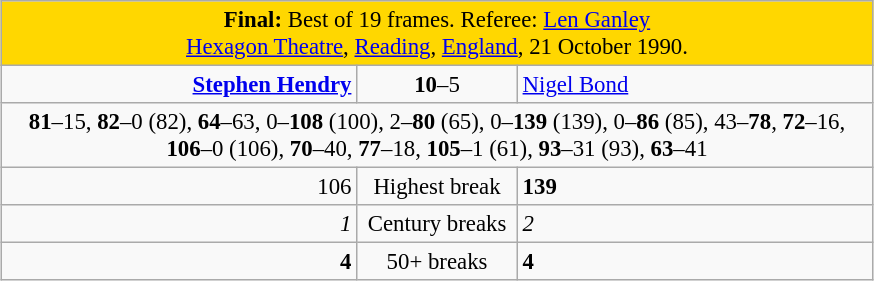<table class="wikitable" style="font-size: 95%; margin: 1em auto 1em auto;">
<tr>
<td colspan="3" align="center" bgcolor="#ffd700"><strong>Final:</strong> Best of 19 frames. Referee: <a href='#'>Len Ganley</a> <br><a href='#'>Hexagon Theatre</a>, <a href='#'>Reading</a>, <a href='#'>England</a>, 21 October 1990.</td>
</tr>
<tr>
<td width="230" align="right"><strong><a href='#'>Stephen Hendry</a></strong> <br></td>
<td width="100" align="center"><strong>10</strong>–5</td>
<td width="230"><a href='#'>Nigel Bond</a> <br></td>
</tr>
<tr>
<td colspan="3" align="center" style="font-size: 100%"><strong>81</strong>–15, <strong>82</strong>–0 (82), <strong>64</strong>–63, 0–<strong>108</strong> (100), 2–<strong>80</strong> (65), 0–<strong>139</strong> (139), 0–<strong>86</strong> (85), 43–<strong>78</strong>, <strong>72</strong>–16, <strong>106</strong>–0 (106), <strong>70</strong>–40, <strong>77</strong>–18, <strong>105</strong>–1 (61), <strong>93</strong>–31 (93), <strong>63</strong>–41</td>
</tr>
<tr>
<td align="right">106</td>
<td align="center">Highest break</td>
<td><strong>139</strong></td>
</tr>
<tr>
<td align="right"><em>1</em></td>
<td align="center">Century breaks</td>
<td><em>2</em></td>
</tr>
<tr>
<td align="right"><strong>4</strong></td>
<td align="center">50+ breaks</td>
<td><strong>4</strong></td>
</tr>
</table>
